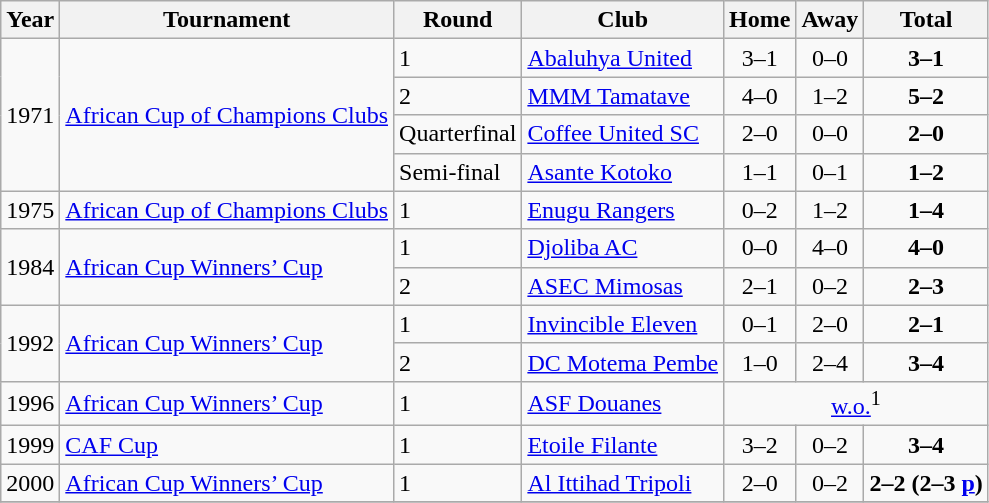<table class="wikitable">
<tr>
<th>Year</th>
<th>Tournament</th>
<th>Round</th>
<th>Club</th>
<th>Home</th>
<th>Away</th>
<th>Total</th>
</tr>
<tr>
<td rowspan="4">1971</td>
<td rowspan="4"><a href='#'>African Cup of Champions Clubs</a></td>
<td>1</td>
<td> <a href='#'>Abaluhya United</a></td>
<td align="center">3–1</td>
<td align="center">0–0</td>
<td align="center"><strong>3–1</strong></td>
</tr>
<tr>
<td>2</td>
<td> <a href='#'>MMM Tamatave</a></td>
<td align="center">4–0</td>
<td align="center">1–2</td>
<td align="center"><strong>5–2</strong></td>
</tr>
<tr>
<td>Quarterfinal</td>
<td> <a href='#'>Coffee United SC</a></td>
<td align="center">2–0</td>
<td align="center">0–0</td>
<td align="center"><strong>2–0</strong></td>
</tr>
<tr>
<td>Semi-final</td>
<td> <a href='#'>Asante Kotoko</a></td>
<td align="center">1–1</td>
<td align="center">0–1</td>
<td align="center"><strong>1–2</strong></td>
</tr>
<tr>
<td>1975</td>
<td><a href='#'>African Cup of Champions Clubs</a></td>
<td>1</td>
<td> <a href='#'>Enugu Rangers</a></td>
<td align="center">0–2</td>
<td align="center">1–2</td>
<td align="center"><strong>1–4</strong></td>
</tr>
<tr>
<td rowspan="2">1984</td>
<td rowspan="2"><a href='#'>African Cup Winners’ Cup</a></td>
<td>1</td>
<td> <a href='#'>Djoliba AC</a></td>
<td align="center">0–0</td>
<td align="center">4–0</td>
<td align="center"><strong>4–0</strong></td>
</tr>
<tr>
<td>2</td>
<td> <a href='#'>ASEC Mimosas</a></td>
<td align="center">2–1</td>
<td align="center">0–2</td>
<td align="center"><strong>2–3</strong></td>
</tr>
<tr>
<td rowspan="2">1992</td>
<td rowspan="2"><a href='#'>African Cup Winners’ Cup</a></td>
<td>1</td>
<td> <a href='#'>Invincible Eleven</a></td>
<td align="center">0–1</td>
<td align="center">2–0</td>
<td align="center"><strong>2–1</strong></td>
</tr>
<tr>
<td>2</td>
<td> <a href='#'>DC Motema Pembe</a></td>
<td align="center">1–0</td>
<td align="center">2–4</td>
<td align="center"><strong>3–4</strong></td>
</tr>
<tr>
<td>1996</td>
<td><a href='#'>African Cup Winners’ Cup</a></td>
<td>1</td>
<td> <a href='#'>ASF Douanes</a></td>
<td colspan="3" align="center"><a href='#'>w.o.</a><sup>1</sup></td>
</tr>
<tr>
<td>1999</td>
<td><a href='#'>CAF Cup</a></td>
<td>1</td>
<td> <a href='#'>Etoile Filante</a></td>
<td align="center">3–2</td>
<td align="center">0–2</td>
<td align="center"><strong>3–4</strong></td>
</tr>
<tr>
<td>2000</td>
<td><a href='#'>African Cup Winners’ Cup</a></td>
<td>1</td>
<td> <a href='#'>Al Ittihad Tripoli</a></td>
<td align="center">2–0</td>
<td align="center">0–2</td>
<td align="center"><strong>2–2 (2–3 <a href='#'>p</a>)</strong></td>
</tr>
<tr>
</tr>
</table>
